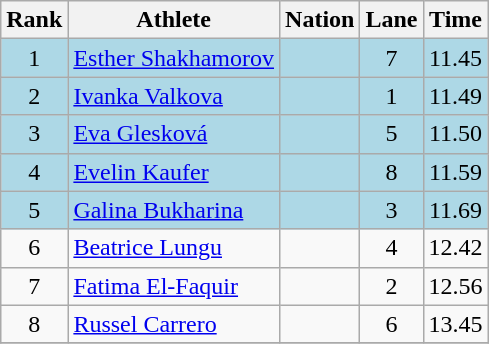<table class="wikitable sortable" style="text-align:center">
<tr>
<th>Rank</th>
<th>Athlete</th>
<th>Nation</th>
<th>Lane</th>
<th>Time</th>
</tr>
<tr bgcolor=lightblue>
<td>1</td>
<td align=left><a href='#'>Esther Shakhamorov</a></td>
<td align=left></td>
<td>7</td>
<td>11.45</td>
</tr>
<tr bgcolor=lightblue>
<td>2</td>
<td align=left><a href='#'>Ivanka Valkova</a></td>
<td align=left></td>
<td>1</td>
<td>11.49</td>
</tr>
<tr bgcolor=lightblue>
<td>3</td>
<td align=left><a href='#'>Eva Glesková</a></td>
<td align=left></td>
<td>5</td>
<td>11.50</td>
</tr>
<tr bgcolor=lightblue>
<td>4</td>
<td align=left><a href='#'>Evelin Kaufer</a></td>
<td align=left></td>
<td>8</td>
<td>11.59</td>
</tr>
<tr bgcolor=lightblue>
<td>5</td>
<td align=left><a href='#'>Galina Bukharina</a></td>
<td align=left></td>
<td>3</td>
<td>11.69</td>
</tr>
<tr>
<td>6</td>
<td align=left><a href='#'>Beatrice Lungu</a></td>
<td align=left></td>
<td>4</td>
<td>12.42</td>
</tr>
<tr>
<td>7</td>
<td align=left><a href='#'>Fatima El-Faquir</a></td>
<td align=left></td>
<td>2</td>
<td>12.56</td>
</tr>
<tr>
<td>8</td>
<td align=left><a href='#'>Russel Carrero</a></td>
<td align=left></td>
<td>6</td>
<td>13.45</td>
</tr>
<tr>
</tr>
</table>
